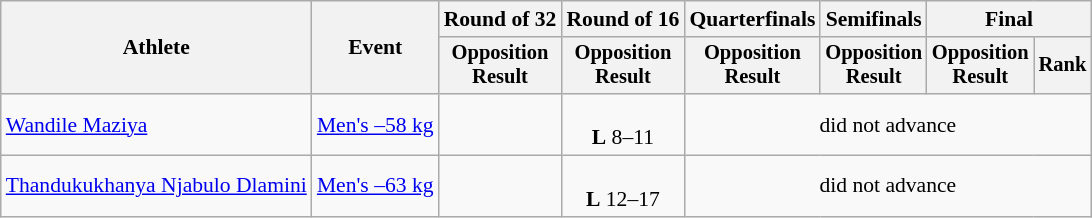<table class="wikitable" style="text-align:left; font-size:90%">
<tr>
<th rowspan="2">Athlete</th>
<th rowspan="2">Event</th>
<th>Round of 32</th>
<th>Round of 16</th>
<th>Quarterfinals</th>
<th>Semifinals</th>
<th colspan=2>Final</th>
</tr>
<tr style="font-size: 95%">
<th>Opposition<br>Result</th>
<th>Opposition<br>Result</th>
<th>Opposition<br>Result</th>
<th>Opposition<br>Result</th>
<th>Opposition<br>Result</th>
<th>Rank</th>
</tr>
<tr align=center>
<td align=left><a href='#'>Wandile Maziya</a></td>
<td align=left><a href='#'>Men's –58 kg</a></td>
<td></td>
<td><br><strong>L</strong> 8–11</td>
<td colspan=4>did not advance</td>
</tr>
<tr align=center>
<td align=left><a href='#'>Thandukukhanya Njabulo Dlamini</a></td>
<td align=left><a href='#'>Men's –63 kg</a></td>
<td></td>
<td><br><strong>L</strong> 12–17</td>
<td colspan=4>did not advance</td>
</tr>
</table>
